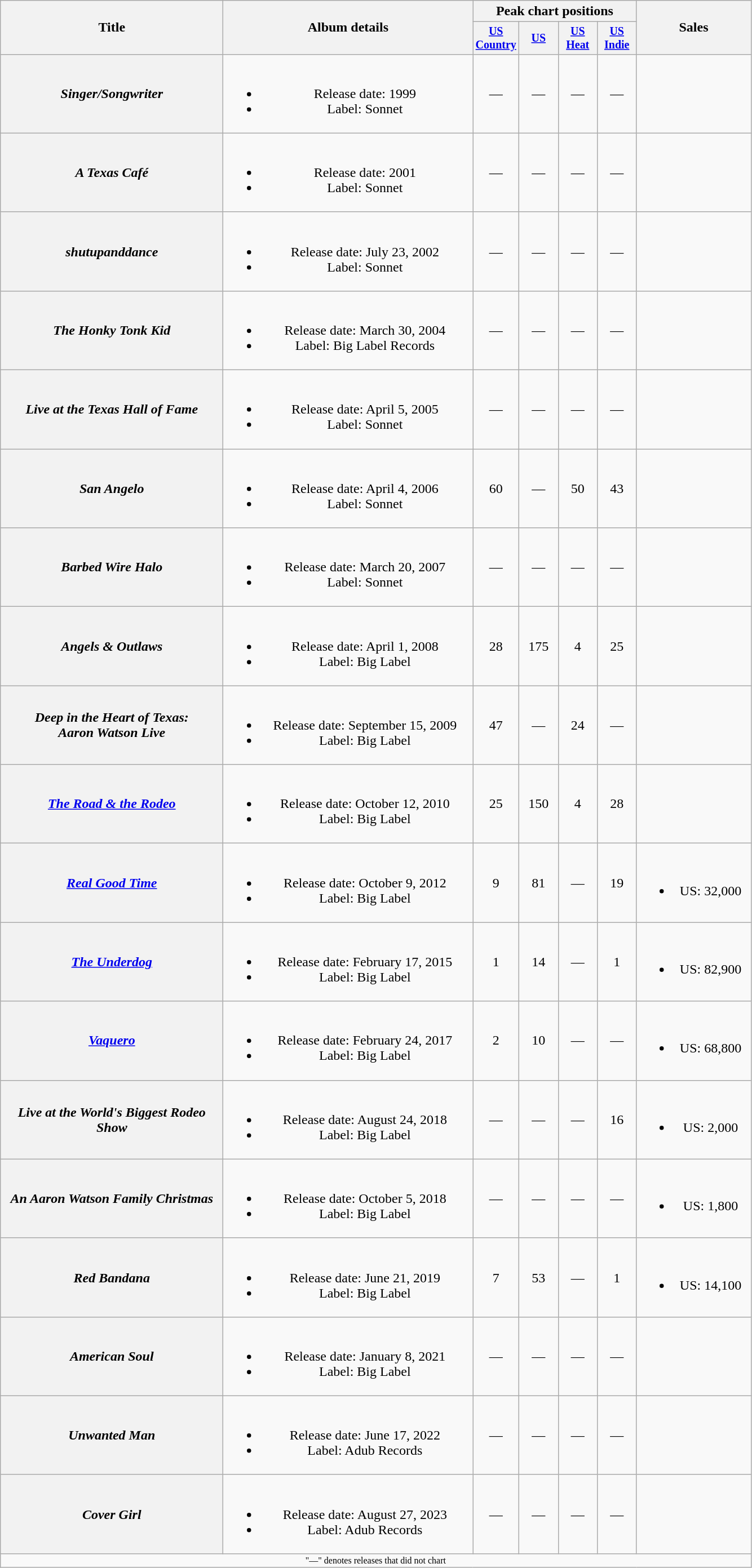<table class="wikitable plainrowheaders" style="text-align:center;">
<tr>
<th rowspan="2" style="width:16em;">Title</th>
<th rowspan="2" style="width:18em;">Album details</th>
<th colspan="4">Peak chart positions</th>
<th rowspan="2" style="width:8em;">Sales</th>
</tr>
<tr style="font-size:smaller;">
<th width="40"><a href='#'>US Country</a><br></th>
<th width="40"><a href='#'>US</a><br></th>
<th width="40"><a href='#'>US Heat</a><br></th>
<th width="40"><a href='#'>US Indie</a><br></th>
</tr>
<tr>
<th scope="row"><em>Singer/Songwriter</em></th>
<td><br><ul><li>Release date: 1999</li><li>Label: Sonnet</li></ul></td>
<td>—</td>
<td>—</td>
<td>—</td>
<td>—</td>
<td></td>
</tr>
<tr>
<th scope="row"><em>A Texas Café</em></th>
<td><br><ul><li>Release date: 2001</li><li>Label: Sonnet</li></ul></td>
<td>—</td>
<td>—</td>
<td>—</td>
<td>—</td>
<td></td>
</tr>
<tr>
<th scope="row"><em>shutupanddance</em></th>
<td><br><ul><li>Release date: July 23, 2002</li><li>Label: Sonnet</li></ul></td>
<td>—</td>
<td>—</td>
<td>—</td>
<td>—</td>
<td></td>
</tr>
<tr>
<th scope="row"><em>The Honky Tonk Kid</em></th>
<td><br><ul><li>Release date: March 30, 2004</li><li>Label: Big Label Records</li></ul></td>
<td>—</td>
<td>—</td>
<td>—</td>
<td>—</td>
<td></td>
</tr>
<tr>
<th scope="row"><em>Live at the Texas Hall of Fame</em></th>
<td><br><ul><li>Release date: April 5, 2005</li><li>Label: Sonnet</li></ul></td>
<td>—</td>
<td>—</td>
<td>—</td>
<td>—</td>
<td></td>
</tr>
<tr>
<th scope="row"><em>San Angelo</em></th>
<td><br><ul><li>Release date: April 4, 2006</li><li>Label: Sonnet</li></ul></td>
<td>60</td>
<td>—</td>
<td>50</td>
<td>43</td>
<td></td>
</tr>
<tr>
<th scope="row"><em>Barbed Wire Halo</em></th>
<td><br><ul><li>Release date: March 20, 2007</li><li>Label: Sonnet</li></ul></td>
<td>—</td>
<td>—</td>
<td>—</td>
<td>—</td>
<td></td>
</tr>
<tr>
<th scope="row"><em>Angels & Outlaws</em></th>
<td><br><ul><li>Release date: April 1, 2008</li><li>Label: Big Label</li></ul></td>
<td>28</td>
<td>175</td>
<td>4</td>
<td>25</td>
<td></td>
</tr>
<tr>
<th scope="row"><em>Deep in the Heart of Texas:<br>Aaron Watson Live</em></th>
<td><br><ul><li>Release date: September 15, 2009</li><li>Label: Big Label</li></ul></td>
<td>47</td>
<td>—</td>
<td>24</td>
<td>—</td>
<td></td>
</tr>
<tr>
<th scope="row"><em><a href='#'>The Road & the Rodeo</a></em></th>
<td><br><ul><li>Release date: October 12, 2010</li><li>Label: Big Label</li></ul></td>
<td>25</td>
<td>150</td>
<td>4</td>
<td>28</td>
<td></td>
</tr>
<tr>
<th scope="row"><em><a href='#'>Real Good Time</a></em></th>
<td><br><ul><li>Release date: October 9, 2012</li><li>Label: Big Label</li></ul></td>
<td>9</td>
<td>81</td>
<td>—</td>
<td>19</td>
<td><br><ul><li>US: 32,000</li></ul></td>
</tr>
<tr>
<th scope="row"><em><a href='#'>The Underdog</a></em></th>
<td><br><ul><li>Release date: February 17, 2015</li><li>Label: Big Label</li></ul></td>
<td>1</td>
<td>14</td>
<td>—</td>
<td>1</td>
<td><br><ul><li>US: 82,900</li></ul></td>
</tr>
<tr>
<th scope="row"><em><a href='#'>Vaquero</a></em></th>
<td><br><ul><li>Release date: February 24, 2017</li><li>Label: Big Label</li></ul></td>
<td>2</td>
<td>10</td>
<td>—</td>
<td>—</td>
<td><br><ul><li>US: 68,800</li></ul></td>
</tr>
<tr>
<th scope="row"><em>Live at the World's Biggest Rodeo Show</em></th>
<td><br><ul><li>Release date: August 24, 2018</li><li>Label: Big Label</li></ul></td>
<td>—</td>
<td>—</td>
<td>—</td>
<td>16</td>
<td><br><ul><li>US: 2,000</li></ul></td>
</tr>
<tr>
<th scope="row"><em>An Aaron Watson Family Christmas</em></th>
<td><br><ul><li>Release date: October 5, 2018</li><li>Label: Big Label</li></ul></td>
<td>—</td>
<td>—</td>
<td>—</td>
<td>—</td>
<td><br><ul><li>US: 1,800</li></ul></td>
</tr>
<tr>
<th scope="row"><em>Red Bandana</em></th>
<td><br><ul><li>Release date: June 21, 2019</li><li>Label: Big Label</li></ul></td>
<td>7</td>
<td>53</td>
<td>—</td>
<td>1</td>
<td><br><ul><li>US: 14,100</li></ul></td>
</tr>
<tr>
<th scope="row"><em>American Soul</em></th>
<td><br><ul><li>Release date: January 8, 2021</li><li>Label: Big Label</li></ul></td>
<td>—</td>
<td>—</td>
<td>—</td>
<td>—</td>
<td></td>
</tr>
<tr>
<th scope="row"><em>Unwanted Man</em></th>
<td><br><ul><li>Release date: June 17, 2022</li><li>Label: Adub Records</li></ul></td>
<td>—</td>
<td>—</td>
<td>—</td>
<td>—</td>
<td></td>
</tr>
<tr>
<th scope="row"><em>Cover Girl</em></th>
<td><br><ul><li>Release date: August 27, 2023</li><li>Label: Adub Records</li></ul></td>
<td>—</td>
<td>—</td>
<td>—</td>
<td>—</td>
<td></td>
</tr>
<tr>
<td colspan="7" style="font-size:8pt">"—" denotes releases that did not chart</td>
</tr>
</table>
